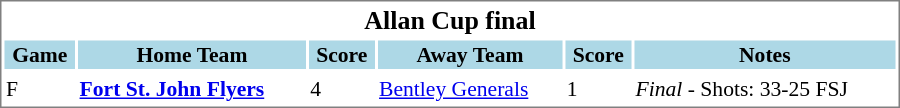<table cellpadding="0">
<tr align="left" style="vertical-align: top">
<td></td>
<td><br><table cellpadding="1" width="600px" style="font-size: 90%; border: 1px solid gray;">
<tr align="center" style="font-size: larger;">
<td colspan=6><strong>Allan Cup final</strong></td>
</tr>
<tr style="background:lightblue;">
<th style=>Game</th>
<th style= width="165">Home Team</th>
<th style=>Score</th>
<th style= width="165">Away Team</th>
<th style=>Score</th>
<th style=>Notes</th>
</tr>
<tr align="center" style="vertical-align: middle;" style="background:lightblue;">
</tr>
<tr bgcolor=>
<td>F</td>
<td><strong><a href='#'>Fort St. John Flyers</a></strong></td>
<td>4</td>
<td><a href='#'>Bentley Generals</a></td>
<td>1</td>
<td><em>Final</em> - Shots: 33-25 FSJ</td>
</tr>
</table>
</td>
</tr>
</table>
